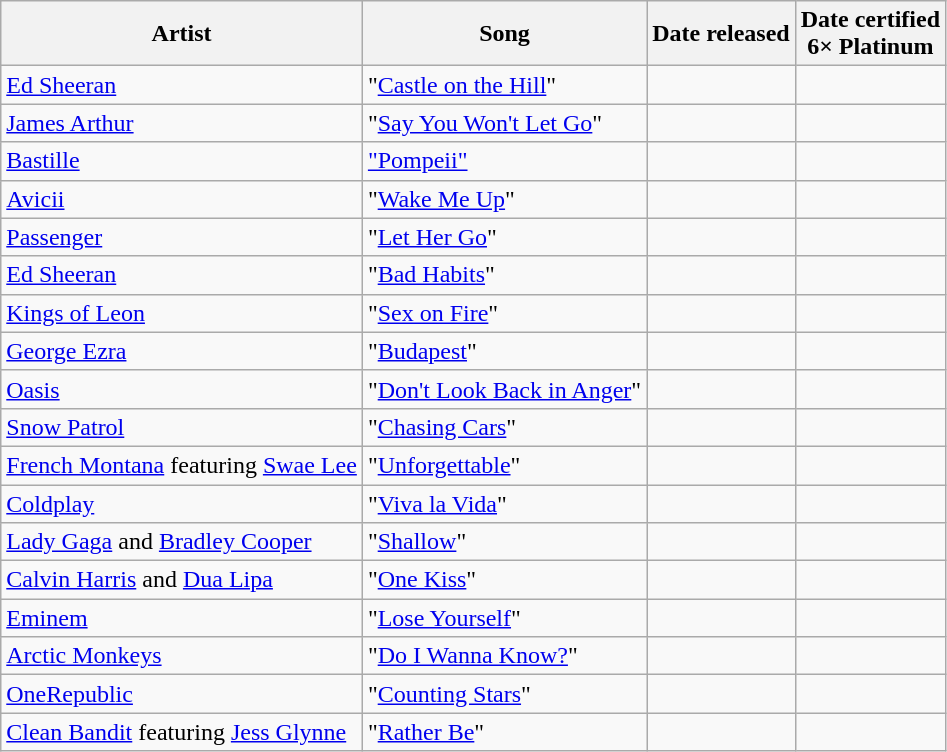<table class="wikitable plainrowheaders sortable">
<tr>
<th scope=col>Artist</th>
<th scope=col>Song</th>
<th scope=col>Date released</th>
<th scope=col>Date certified<br>6× Platinum</th>
</tr>
<tr>
<td><a href='#'>Ed Sheeran</a></td>
<td>"<a href='#'>Castle on the Hill</a>"</td>
<td></td>
<td></td>
</tr>
<tr>
<td><a href='#'>James Arthur</a></td>
<td>"<a href='#'>Say You Won't Let Go</a>"</td>
<td></td>
<td></td>
</tr>
<tr>
<td><a href='#'>Bastille</a></td>
<td><a href='#'>"Pompeii"</a></td>
<td></td>
<td></td>
</tr>
<tr>
<td><a href='#'>Avicii</a></td>
<td>"<a href='#'>Wake Me Up</a>"</td>
<td></td>
<td></td>
</tr>
<tr>
<td><a href='#'>Passenger</a></td>
<td>"<a href='#'>Let Her Go</a>"</td>
<td></td>
<td></td>
</tr>
<tr>
<td><a href='#'>Ed Sheeran</a></td>
<td>"<a href='#'>Bad Habits</a>"</td>
<td></td>
<td></td>
</tr>
<tr>
<td><a href='#'>Kings of Leon</a></td>
<td>"<a href='#'>Sex on Fire</a>"</td>
<td></td>
<td></td>
</tr>
<tr>
<td><a href='#'>George Ezra</a></td>
<td>"<a href='#'>Budapest</a>"</td>
<td></td>
<td></td>
</tr>
<tr>
<td><a href='#'>Oasis</a></td>
<td>"<a href='#'>Don't Look Back in Anger</a>"</td>
<td></td>
<td></td>
</tr>
<tr>
<td><a href='#'>Snow Patrol</a></td>
<td>"<a href='#'>Chasing Cars</a>"</td>
<td></td>
<td></td>
</tr>
<tr>
<td><a href='#'>French Montana</a> featuring <a href='#'>Swae Lee</a></td>
<td>"<a href='#'>Unforgettable</a>"</td>
<td></td>
<td></td>
</tr>
<tr>
<td><a href='#'>Coldplay</a></td>
<td>"<a href='#'>Viva la Vida</a>"</td>
<td></td>
<td></td>
</tr>
<tr>
<td><a href='#'>Lady Gaga</a> and <a href='#'>Bradley Cooper</a></td>
<td>"<a href='#'>Shallow</a>"</td>
<td></td>
<td></td>
</tr>
<tr>
<td><a href='#'>Calvin Harris</a> and <a href='#'>Dua Lipa</a></td>
<td>"<a href='#'>One Kiss</a>"</td>
<td></td>
<td></td>
</tr>
<tr>
<td><a href='#'>Eminem</a></td>
<td>"<a href='#'>Lose Yourself</a>"</td>
<td></td>
<td></td>
</tr>
<tr>
<td><a href='#'>Arctic Monkeys</a></td>
<td>"<a href='#'>Do I Wanna Know?</a>"</td>
<td></td>
<td></td>
</tr>
<tr>
<td><a href='#'>OneRepublic</a></td>
<td>"<a href='#'>Counting Stars</a>"</td>
<td></td>
<td></td>
</tr>
<tr>
<td><a href='#'>Clean Bandit</a> featuring <a href='#'>Jess Glynne</a></td>
<td>"<a href='#'>Rather Be</a>"</td>
<td></td>
<td></td>
</tr>
</table>
